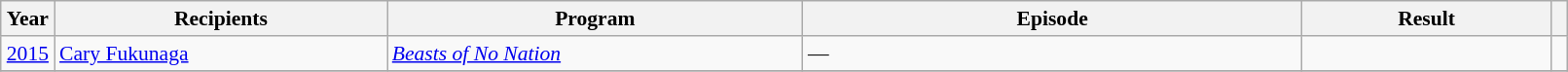<table class="wikitable plainrowheaders" style="font-size: 90%" width=85%>
<tr>
<th scope="col" style="width:2%;">Year</th>
<th scope="col" style="width:20%;">Recipients</th>
<th scope="col" style="width:25%;">Program</th>
<th scope="col" style="width:30%;">Episode</th>
<th scope="col" style="width:15%;">Result</th>
<th scope="col" class="unsortable" style="width:1%;"></th>
</tr>
<tr>
<td style="text-align:center;"><a href='#'>2015</a></td>
<td><a href='#'>Cary Fukunaga</a></td>
<td><em><a href='#'>Beasts of No Nation</a></em></td>
<td>—</td>
<td></td>
<td style="text-align:center;"></td>
</tr>
<tr>
</tr>
</table>
